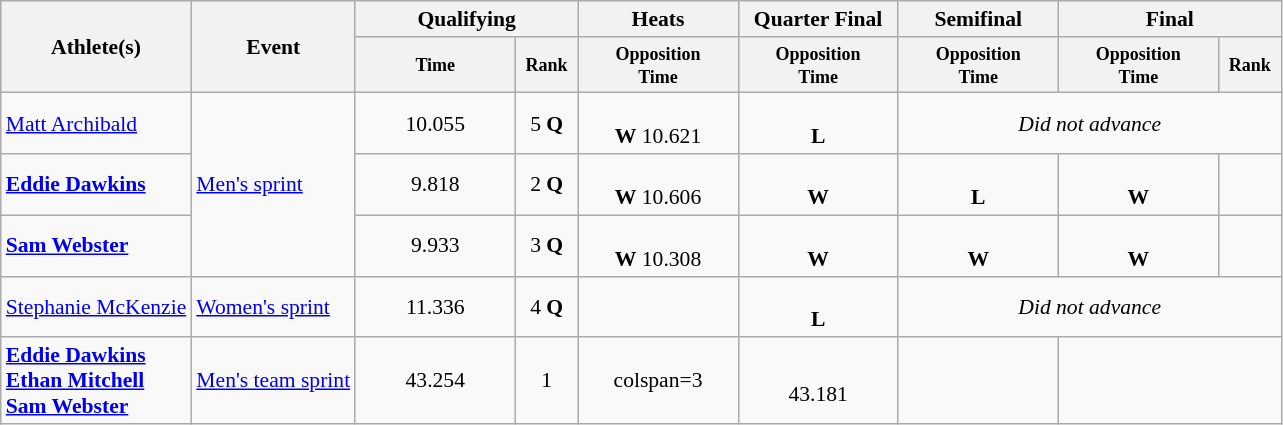<table class=wikitable style="text-align:center;font-size:90%">
<tr>
<th rowspan="2">Athlete(s)</th>
<th rowspan="2">Event</th>
<th colspan="2" width=135>Qualifying</th>
<th width=100>Heats</th>
<th width=100>Quarter Final</th>
<th width=100>Semifinal</th>
<th colspan="2" width=135>Final</th>
</tr>
<tr>
<th style="line-height:1em" width=100><small>Time</small></th>
<th style="line-height:1em" width=35><small>Rank</small></th>
<th style="line-height:1em" width=100><small>Opposition<br>Time</small></th>
<th style="line-height:1em" width=100><small>Opposition<br>Time</small></th>
<th style="line-height:1em" width=100><small>Opposition<br>Time</small></th>
<th style="line-height:1em" width=100><small>Opposition<br>Time</small></th>
<th style="line-height:1em" width=35><small>Rank</small></th>
</tr>
<tr>
<td align=left><a href='#'>Matt Archibald</a></td>
<td align=left rowspan=3><a href='#'>Men's sprint</a></td>
<td>10.055</td>
<td>5 <strong>Q</strong></td>
<td><br> <strong>W</strong> 10.621</td>
<td><br> <strong>L</strong></td>
<td colspan=3><em>Did not advance</em></td>
</tr>
<tr>
<td align=left><strong><a href='#'>Eddie Dawkins</a></strong></td>
<td>9.818</td>
<td>2 <strong>Q</strong></td>
<td><br> <strong>W</strong> 10.606</td>
<td><br> <strong>W</strong></td>
<td><br> <strong>L</strong></td>
<td><br> <strong>W</strong></td>
<td></td>
</tr>
<tr>
<td align=left><strong><a href='#'>Sam Webster</a></strong></td>
<td>9.933</td>
<td>3 <strong>Q</strong></td>
<td><br> <strong>W</strong> 10.308</td>
<td><br> <strong>W</strong></td>
<td><br> <strong>W</strong></td>
<td><br> <strong>W</strong></td>
<td></td>
</tr>
<tr>
<td align=left><a href='#'>Stephanie McKenzie</a></td>
<td align=left><a href='#'>Women's sprint</a></td>
<td>11.336</td>
<td>4 <strong>Q</strong></td>
<td></td>
<td><br><strong>L</strong></td>
<td colspan=3><em>Did not advance</em></td>
</tr>
<tr>
<td align=left><strong><a href='#'>Eddie Dawkins</a><br><a href='#'>Ethan Mitchell</a><br><a href='#'>Sam Webster</a></strong></td>
<td align=left><a href='#'>Men's team sprint</a></td>
<td>43.254</td>
<td>1</td>
<td>colspan=3 </td>
<td><br>43.181 <strong></strong></td>
<td></td>
</tr>
</table>
